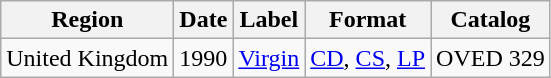<table class="wikitable">
<tr>
<th>Region</th>
<th>Date</th>
<th>Label</th>
<th>Format</th>
<th>Catalog</th>
</tr>
<tr>
<td>United Kingdom</td>
<td>1990</td>
<td><a href='#'>Virgin</a></td>
<td><a href='#'>CD</a>, <a href='#'>CS</a>, <a href='#'>LP</a></td>
<td>OVED 329</td>
</tr>
</table>
